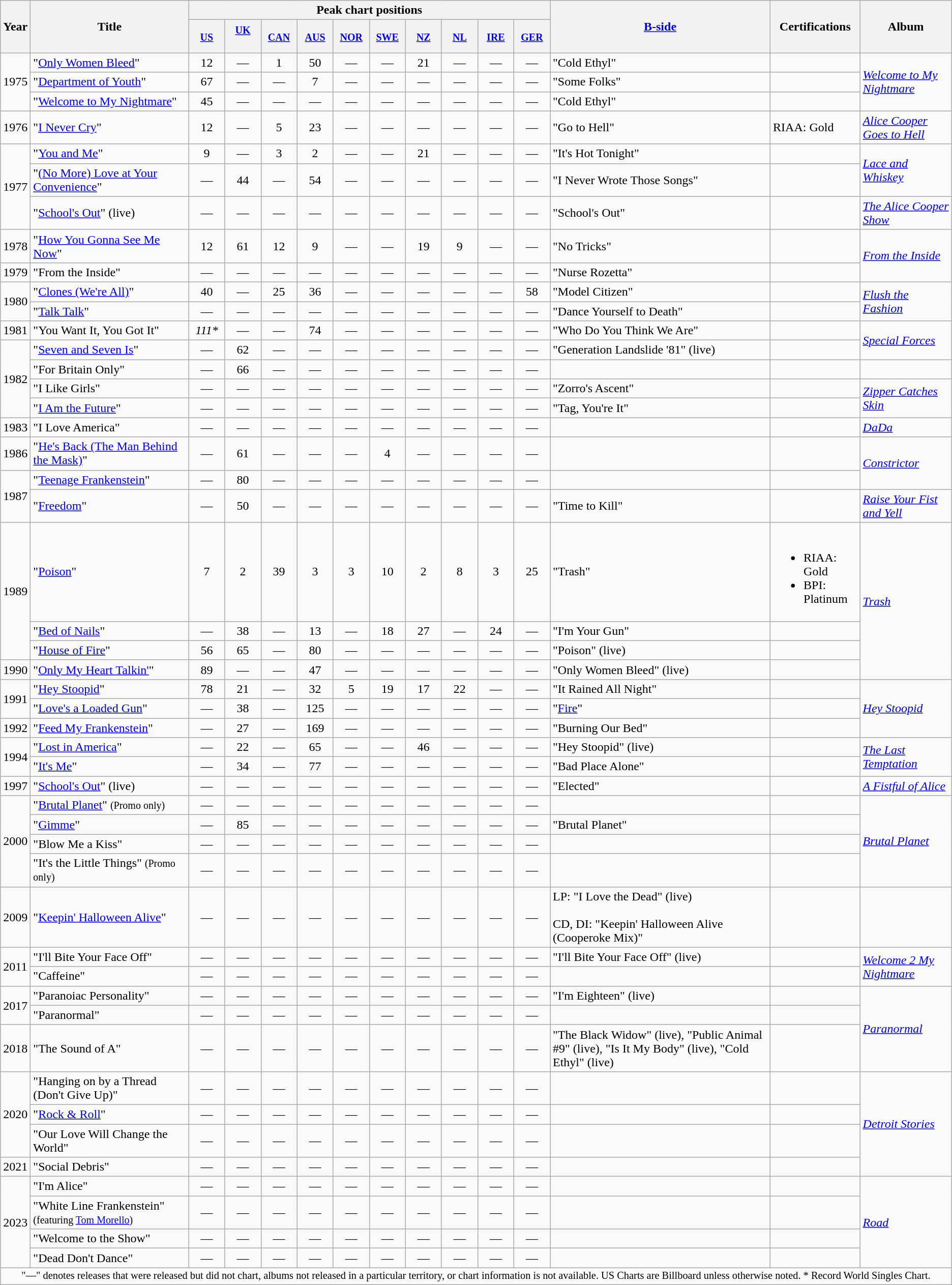<table class="wikitable">
<tr>
<th rowspan="2">Year</th>
<th rowspan="2" style="width:200px;">Title</th>
<th colspan="10">Peak chart positions</th>
<th rowspan="2"><a href='#'>B-side</a></th>
<th rowspan="2">Certifications</th>
<th rowspan="2">Album</th>
</tr>
<tr>
<th style="width:40px;"><small><a href='#'>US</a></small><br></th>
<th style="width:40px;"><small><a href='#'>UK</a></small><br><br></th>
<th style="width:40px;"><small><a href='#'>CAN</a></small><br></th>
<th style="width:40px;"><small><a href='#'>AUS</a></small><br></th>
<th style="width:40px;"><small><a href='#'>NOR</a></small><br></th>
<th style="width:40px;"><small><a href='#'>SWE</a></small><br></th>
<th style="width:40px;"><small><a href='#'>NZ</a></small><br></th>
<th style="width:40px;"><small><a href='#'>NL</a></small><br></th>
<th style="width:40px;"><small><a href='#'>IRE</a></small><br></th>
<th style="width:40px;"><small><a href='#'>GER</a></small><br></th>
</tr>
<tr>
<td rowspan="3">1975</td>
<td>"<a href='#'>Only Women Bleed</a>"</td>
<td style="text-align:center;">12</td>
<td style="text-align:center;">—</td>
<td style="text-align:center;">1</td>
<td style="text-align:center;">50</td>
<td style="text-align:center;">—</td>
<td style="text-align:center;">—</td>
<td style="text-align:center;">21</td>
<td style="text-align:center;">—</td>
<td style="text-align:center;">—</td>
<td style="text-align:center;">—</td>
<td>"Cold Ethyl"</td>
<td></td>
<td rowspan="3"><em><a href='#'>Welcome to My Nightmare</a></em></td>
</tr>
<tr>
<td>"<a href='#'>Department of Youth</a>"</td>
<td style="text-align:center;">67</td>
<td style="text-align:center;">—</td>
<td style="text-align:center;">—</td>
<td style="text-align:center;">7</td>
<td style="text-align:center;">—</td>
<td style="text-align:center;">—</td>
<td style="text-align:center;">—</td>
<td style="text-align:center;">—</td>
<td style="text-align:center;">—</td>
<td style="text-align:center;">—</td>
<td>"Some Folks"</td>
<td></td>
</tr>
<tr>
<td>"<a href='#'>Welcome to My Nightmare</a>"</td>
<td style="text-align:center;">45</td>
<td style="text-align:center;">—</td>
<td style="text-align:center;">—</td>
<td style="text-align:center;">—</td>
<td style="text-align:center;">—</td>
<td style="text-align:center;">—</td>
<td style="text-align:center;">—</td>
<td style="text-align:center;">—</td>
<td style="text-align:center;">—</td>
<td style="text-align:center;">—</td>
<td>"Cold Ethyl"</td>
<td></td>
</tr>
<tr>
<td>1976</td>
<td>"<a href='#'>I Never Cry</a>"</td>
<td style="text-align:center;">12</td>
<td style="text-align:center;">—</td>
<td style="text-align:center;">5</td>
<td style="text-align:center;">23</td>
<td style="text-align:center;">—</td>
<td style="text-align:center;">—</td>
<td style="text-align:center;">—</td>
<td style="text-align:center;">—</td>
<td style="text-align:center;">—</td>
<td style="text-align:center;">—</td>
<td>"Go to Hell"</td>
<td>RIAA: Gold</td>
<td><em><a href='#'>Alice Cooper Goes to Hell</a></em></td>
</tr>
<tr>
<td rowspan="3">1977</td>
<td>"<a href='#'>You and Me</a>"</td>
<td style="text-align:center;">9</td>
<td style="text-align:center;">—</td>
<td style="text-align:center;">3</td>
<td style="text-align:center;">2</td>
<td style="text-align:center;">—</td>
<td style="text-align:center;">—</td>
<td style="text-align:center;">21</td>
<td style="text-align:center;">—</td>
<td style="text-align:center;">—</td>
<td style="text-align:center;">—</td>
<td>"It's Hot Tonight"</td>
<td></td>
<td rowspan="2"><em><a href='#'>Lace and Whiskey</a></em></td>
</tr>
<tr>
<td>"<a href='#'>(No More) Love at Your Convenience</a>"</td>
<td style="text-align:center;">—</td>
<td style="text-align:center;">44</td>
<td style="text-align:center;">—</td>
<td style="text-align:center;">54</td>
<td style="text-align:center;">—</td>
<td style="text-align:center;">—</td>
<td style="text-align:center;">—</td>
<td style="text-align:center;">—</td>
<td style="text-align:center;">—</td>
<td style="text-align:center;">—</td>
<td>"I Never Wrote Those Songs"</td>
<td></td>
</tr>
<tr>
<td>"<a href='#'>School's Out</a>" (live)</td>
<td style="text-align:center;">—</td>
<td style="text-align:center;">—</td>
<td style="text-align:center;">—</td>
<td style="text-align:center;">—</td>
<td style="text-align:center;">—</td>
<td style="text-align:center;">—</td>
<td style="text-align:center;">—</td>
<td style="text-align:center;">—</td>
<td style="text-align:center;">—</td>
<td style="text-align:center;">—</td>
<td>"School's Out"</td>
<td></td>
<td><em><a href='#'>The Alice Cooper Show</a></em></td>
</tr>
<tr>
<td>1978</td>
<td>"<a href='#'>How You Gonna See Me Now</a>"</td>
<td style="text-align:center;">12</td>
<td style="text-align:center;">61</td>
<td style="text-align:center;">12</td>
<td style="text-align:center;">9</td>
<td style="text-align:center;">—</td>
<td style="text-align:center;">—</td>
<td style="text-align:center;">19</td>
<td style="text-align:center;">9</td>
<td style="text-align:center;">—</td>
<td style="text-align:center;">—</td>
<td>"No Tricks"</td>
<td></td>
<td rowspan="2"><em><a href='#'>From the Inside</a></em></td>
</tr>
<tr>
<td>1979</td>
<td>"From the Inside"</td>
<td style="text-align:center;">—</td>
<td style="text-align:center;">—</td>
<td style="text-align:center;">—</td>
<td style="text-align:center;">—</td>
<td style="text-align:center;">—</td>
<td style="text-align:center;">—</td>
<td style="text-align:center;">—</td>
<td style="text-align:center;">—</td>
<td style="text-align:center;">—</td>
<td style="text-align:center;">—</td>
<td>"Nurse Rozetta"</td>
<td></td>
</tr>
<tr>
<td rowspan="2">1980</td>
<td>"<a href='#'>Clones (We're All)</a>"</td>
<td style="text-align:center;">40</td>
<td style="text-align:center;">—</td>
<td style="text-align:center;">25</td>
<td style="text-align:center;">36</td>
<td style="text-align:center;">—</td>
<td style="text-align:center;">—</td>
<td style="text-align:center;">—</td>
<td style="text-align:center;">—</td>
<td style="text-align:center;">—</td>
<td style="text-align:center;">58</td>
<td>"Model Citizen"</td>
<td></td>
<td rowspan="2"><em><a href='#'>Flush the Fashion</a></em></td>
</tr>
<tr>
<td>"<a href='#'>Talk Talk</a>"</td>
<td style="text-align:center;">—</td>
<td style="text-align:center;">—</td>
<td style="text-align:center;">—</td>
<td style="text-align:center;">—</td>
<td style="text-align:center;">—</td>
<td style="text-align:center;">—</td>
<td style="text-align:center;">—</td>
<td style="text-align:center;">—</td>
<td style="text-align:center;">—</td>
<td style="text-align:center;">—</td>
<td>"Dance Yourself to Death"</td>
<td></td>
</tr>
<tr>
<td>1981</td>
<td>"You Want It, You Got It"</td>
<td style="text-align:center;"><em>111*</em></td>
<td style="text-align:center;">—</td>
<td style="text-align:center;">—</td>
<td style="text-align:center;">74</td>
<td style="text-align:center;">—</td>
<td style="text-align:center;">—</td>
<td style="text-align:center;">—</td>
<td style="text-align:center;">—</td>
<td style="text-align:center;">—</td>
<td style="text-align:center;">—</td>
<td>"Who Do You Think We Are"</td>
<td></td>
<td rowspan="2"><em><a href='#'>Special Forces</a></em></td>
</tr>
<tr>
<td rowspan="4">1982</td>
<td>"<a href='#'>Seven and Seven Is</a>"</td>
<td style="text-align:center;">—</td>
<td style="text-align:center;">62</td>
<td style="text-align:center;">—</td>
<td style="text-align:center;">—</td>
<td style="text-align:center;">—</td>
<td style="text-align:center;">—</td>
<td style="text-align:center;">—</td>
<td style="text-align:center;">—</td>
<td style="text-align:center;">—</td>
<td style="text-align:center;">—</td>
<td>"Generation Landslide '81" (live)</td>
<td></td>
</tr>
<tr>
<td>"For Britain Only"</td>
<td style="text-align:center;">—</td>
<td style="text-align:center;">66</td>
<td style="text-align:center;">—</td>
<td style="text-align:center;">—</td>
<td style="text-align:center;">—</td>
<td style="text-align:center;">—</td>
<td style="text-align:center;">—</td>
<td style="text-align:center;">—</td>
<td style="text-align:center;">—</td>
<td style="text-align:center;">—</td>
<td></td>
<td></td>
<td></td>
</tr>
<tr>
<td>"I Like Girls"</td>
<td style="text-align:center;">—</td>
<td style="text-align:center;">—</td>
<td style="text-align:center;">—</td>
<td style="text-align:center;">—</td>
<td style="text-align:center;">—</td>
<td style="text-align:center;">—</td>
<td style="text-align:center;">—</td>
<td style="text-align:center;">—</td>
<td style="text-align:center;">—</td>
<td style="text-align:center;">—</td>
<td>"Zorro's Ascent"</td>
<td></td>
<td rowspan="2"><em><a href='#'>Zipper Catches Skin</a></em></td>
</tr>
<tr>
<td>"<a href='#'>I Am the Future</a>"</td>
<td style="text-align:center;">—</td>
<td style="text-align:center;">—</td>
<td style="text-align:center;">—</td>
<td style="text-align:center;">—</td>
<td style="text-align:center;">—</td>
<td style="text-align:center;">—</td>
<td style="text-align:center;">—</td>
<td style="text-align:center;">—</td>
<td style="text-align:center;">—</td>
<td style="text-align:center;">—</td>
<td>"Tag, You're It"</td>
<td></td>
</tr>
<tr>
<td>1983</td>
<td>"I Love America"</td>
<td style="text-align:center;">—</td>
<td style="text-align:center;">—</td>
<td style="text-align:center;">—</td>
<td style="text-align:center;">—</td>
<td style="text-align:center;">—</td>
<td style="text-align:center;">—</td>
<td style="text-align:center;">—</td>
<td style="text-align:center;">—</td>
<td style="text-align:center;">—</td>
<td style="text-align:center;">—</td>
<td></td>
<td></td>
<td><em><a href='#'>DaDa</a></em></td>
</tr>
<tr>
<td>1986</td>
<td>"<a href='#'>He's Back (The Man Behind the Mask)</a>"</td>
<td style="text-align:center;">—</td>
<td style="text-align:center;">61</td>
<td style="text-align:center;">—</td>
<td style="text-align:center;">—</td>
<td style="text-align:center;">—</td>
<td style="text-align:center;">4</td>
<td style="text-align:center;">—</td>
<td style="text-align:center;">—</td>
<td style="text-align:center;">—</td>
<td style="text-align:center;">—</td>
<td></td>
<td></td>
<td rowspan="2"><em><a href='#'>Constrictor</a></em></td>
</tr>
<tr>
<td rowspan="2">1987</td>
<td>"<a href='#'>Teenage Frankenstein</a>"</td>
<td style="text-align:center;">—</td>
<td style="text-align:center;">80</td>
<td style="text-align:center;">—</td>
<td style="text-align:center;">—</td>
<td style="text-align:center;">—</td>
<td style="text-align:center;">—</td>
<td style="text-align:center;">—</td>
<td style="text-align:center;">—</td>
<td style="text-align:center;">—</td>
<td style="text-align:center;">—</td>
<td></td>
<td></td>
</tr>
<tr>
<td>"<a href='#'>Freedom</a>"</td>
<td style="text-align:center;">—</td>
<td style="text-align:center;">50</td>
<td style="text-align:center;">—</td>
<td style="text-align:center;">—</td>
<td style="text-align:center;">—</td>
<td style="text-align:center;">—</td>
<td style="text-align:center;">—</td>
<td style="text-align:center;">—</td>
<td style="text-align:center;">—</td>
<td style="text-align:center;">—</td>
<td>"Time to Kill"</td>
<td></td>
<td><em><a href='#'>Raise Your Fist and Yell</a></em></td>
</tr>
<tr>
<td rowspan="3">1989</td>
<td>"<a href='#'>Poison</a>"</td>
<td style="text-align:center;">7</td>
<td style="text-align:center;">2</td>
<td style="text-align:center;">39</td>
<td style="text-align:center;">3</td>
<td style="text-align:center;">3</td>
<td style="text-align:center;">10</td>
<td style="text-align:center;">2</td>
<td style="text-align:center;">8</td>
<td style="text-align:center;">3</td>
<td style="text-align:center;">25</td>
<td>"Trash"</td>
<td><br><ul><li>RIAA: Gold</li><li>BPI: Platinum</li></ul></td>
<td rowspan="4"><em><a href='#'>Trash</a></em></td>
</tr>
<tr>
<td>"<a href='#'>Bed of Nails</a>"</td>
<td style="text-align:center;">—</td>
<td style="text-align:center;">38</td>
<td style="text-align:center;">—</td>
<td style="text-align:center;">13</td>
<td style="text-align:center;">—</td>
<td style="text-align:center;">18</td>
<td style="text-align:center;">27</td>
<td style="text-align:center;">—</td>
<td style="text-align:center;">24</td>
<td style="text-align:center;">—</td>
<td>"I'm Your Gun"</td>
<td></td>
</tr>
<tr>
<td>"<a href='#'>House of Fire</a>"</td>
<td style="text-align:center;">56</td>
<td style="text-align:center;">65</td>
<td style="text-align:center;">—</td>
<td style="text-align:center;">80</td>
<td style="text-align:center;">—</td>
<td style="text-align:center;">—</td>
<td style="text-align:center;">—</td>
<td style="text-align:center;">—</td>
<td style="text-align:center;">—</td>
<td style="text-align:center;">—</td>
<td>"Poison" (live)</td>
<td></td>
</tr>
<tr>
<td>1990</td>
<td>"<a href='#'>Only My Heart Talkin'</a>"</td>
<td style="text-align:center;">89</td>
<td style="text-align:center;">—</td>
<td style="text-align:center;">—</td>
<td style="text-align:center;">47</td>
<td style="text-align:center;">—</td>
<td style="text-align:center;">—</td>
<td style="text-align:center;">—</td>
<td style="text-align:center;">—</td>
<td style="text-align:center;">—</td>
<td style="text-align:center;">—</td>
<td>"Only Women Bleed" (live)</td>
<td></td>
</tr>
<tr>
<td rowspan="2">1991</td>
<td>"<a href='#'>Hey Stoopid</a>"</td>
<td style="text-align:center;">78</td>
<td style="text-align:center;">21</td>
<td style="text-align:center;">—</td>
<td style="text-align:center;">32</td>
<td style="text-align:center;">5</td>
<td style="text-align:center;">19</td>
<td style="text-align:center;">17</td>
<td style="text-align:center;">22</td>
<td style="text-align:center;">—</td>
<td style="text-align:center;">—</td>
<td>"It Rained All Night"</td>
<td></td>
<td rowspan="3"><em><a href='#'>Hey Stoopid</a></em></td>
</tr>
<tr>
<td>"<a href='#'>Love's a Loaded Gun</a>"</td>
<td style="text-align:center;">—</td>
<td style="text-align:center;">38</td>
<td style="text-align:center;">—</td>
<td style="text-align:center;">125</td>
<td style="text-align:center;">—</td>
<td style="text-align:center;">—</td>
<td style="text-align:center;">—</td>
<td style="text-align:center;">—</td>
<td style="text-align:center;">—</td>
<td style="text-align:center;">—</td>
<td>"<a href='#'>Fire</a>"</td>
<td></td>
</tr>
<tr>
<td>1992</td>
<td>"<a href='#'>Feed My Frankenstein</a>"</td>
<td style="text-align:center;">—</td>
<td style="text-align:center;">27</td>
<td style="text-align:center;">—</td>
<td style="text-align:center;">169</td>
<td style="text-align:center;">—</td>
<td style="text-align:center;">—</td>
<td style="text-align:center;">—</td>
<td style="text-align:center;">—</td>
<td style="text-align:center;">—</td>
<td style="text-align:center;">—</td>
<td>"Burning Our Bed"</td>
<td></td>
</tr>
<tr>
<td rowspan="2">1994</td>
<td>"<a href='#'>Lost in America</a>"</td>
<td style="text-align:center;">—</td>
<td style="text-align:center;">22</td>
<td style="text-align:center;">—</td>
<td style="text-align:center;">65</td>
<td style="text-align:center;">—</td>
<td style="text-align:center;">—</td>
<td style="text-align:center;">46</td>
<td style="text-align:center;">—</td>
<td style="text-align:center;">—</td>
<td style="text-align:center;">—</td>
<td>"Hey Stoopid" (live)</td>
<td></td>
<td rowspan="2"><em><a href='#'>The Last Temptation</a></em></td>
</tr>
<tr>
<td>"<a href='#'>It's Me</a>"</td>
<td style="text-align:center;">—</td>
<td style="text-align:center;">34</td>
<td style="text-align:center;">—</td>
<td style="text-align:center;">77</td>
<td style="text-align:center;">—</td>
<td style="text-align:center;">—</td>
<td style="text-align:center;">—</td>
<td style="text-align:center;">—</td>
<td style="text-align:center;">—</td>
<td style="text-align:center;">—</td>
<td>"Bad Place Alone"</td>
<td></td>
</tr>
<tr>
<td>1997</td>
<td>"<a href='#'>School's Out</a>" (live)</td>
<td style="text-align:center;">—</td>
<td style="text-align:center;">—</td>
<td style="text-align:center;">—</td>
<td style="text-align:center;">—</td>
<td style="text-align:center;">—</td>
<td style="text-align:center;">—</td>
<td style="text-align:center;">—</td>
<td style="text-align:center;">—</td>
<td style="text-align:center;">—</td>
<td style="text-align:center;">—</td>
<td>"Elected"</td>
<td></td>
<td><em><a href='#'>A Fistful of Alice</a></em></td>
</tr>
<tr>
<td rowspan="4">2000</td>
<td>"<a href='#'>Brutal Planet</a>" <small>(Promo only)</small></td>
<td style="text-align:center;">—</td>
<td style="text-align:center;">—</td>
<td style="text-align:center;">—</td>
<td style="text-align:center;">—</td>
<td style="text-align:center;">—</td>
<td style="text-align:center;">—</td>
<td style="text-align:center;">—</td>
<td style="text-align:center;">—</td>
<td style="text-align:center;">—</td>
<td style="text-align:center;">—</td>
<td></td>
<td></td>
<td rowspan="4"><em><a href='#'>Brutal Planet</a></em></td>
</tr>
<tr>
<td>"<a href='#'>Gimme</a>"</td>
<td style="text-align:center;">—</td>
<td style="text-align:center;">85</td>
<td style="text-align:center;">—</td>
<td style="text-align:center;">—</td>
<td style="text-align:center;">—</td>
<td style="text-align:center;">—</td>
<td style="text-align:center;">—</td>
<td style="text-align:center;">—</td>
<td style="text-align:center;">—</td>
<td style="text-align:center;">—</td>
<td>"Brutal Planet"</td>
<td></td>
</tr>
<tr>
<td>"Blow Me a Kiss"</td>
<td style="text-align:center;">—</td>
<td style="text-align:center;">—</td>
<td style="text-align:center;">—</td>
<td style="text-align:center;">—</td>
<td style="text-align:center;">—</td>
<td style="text-align:center;">—</td>
<td style="text-align:center;">—</td>
<td style="text-align:center;">—</td>
<td style="text-align:center;">—</td>
<td style="text-align:center;">—</td>
<td></td>
<td></td>
</tr>
<tr>
<td>"It's the Little Things" <small>(Promo only)</small></td>
<td style="text-align:center;">—</td>
<td style="text-align:center;">—</td>
<td style="text-align:center;">—</td>
<td style="text-align:center;">—</td>
<td style="text-align:center;">—</td>
<td style="text-align:center;">—</td>
<td style="text-align:center;">—</td>
<td style="text-align:center;">—</td>
<td style="text-align:center;">—</td>
<td style="text-align:center;">—</td>
<td></td>
<td></td>
</tr>
<tr>
<td>2009</td>
<td>"<a href='#'>Keepin' Halloween Alive</a>"</td>
<td style="text-align:center;">—</td>
<td style="text-align:center;">—</td>
<td style="text-align:center;">—</td>
<td style="text-align:center;">—</td>
<td style="text-align:center;">—</td>
<td style="text-align:center;">—</td>
<td style="text-align:center;">—</td>
<td style="text-align:center;">—</td>
<td style="text-align:center;">—</td>
<td style="text-align:center;">—</td>
<td>LP: "I Love the Dead" (live)<br><br>CD, DI: "Keepin' Halloween Alive (Cooperoke Mix)"</td>
<td></td>
<td></td>
</tr>
<tr>
<td rowspan="2">2011</td>
<td>"I'll Bite Your Face Off"</td>
<td style="text-align:center;">—</td>
<td style="text-align:center;">—</td>
<td style="text-align:center;">—</td>
<td style="text-align:center;">—</td>
<td style="text-align:center;">—</td>
<td style="text-align:center;">—</td>
<td style="text-align:center;">—</td>
<td style="text-align:center;">—</td>
<td style="text-align:center;">—</td>
<td style="text-align:center;">—</td>
<td>"I'll Bite Your Face Off" (live)</td>
<td></td>
<td rowspan="2"><em><a href='#'>Welcome 2 My Nightmare</a></em></td>
</tr>
<tr>
<td>"Caffeine"</td>
<td style="text-align:center;">—</td>
<td style="text-align:center;">—</td>
<td style="text-align:center;">—</td>
<td style="text-align:center;">—</td>
<td style="text-align:center;">—</td>
<td style="text-align:center;">—</td>
<td style="text-align:center;">—</td>
<td style="text-align:center;">—</td>
<td style="text-align:center;">—</td>
<td style="text-align:center;">—</td>
<td></td>
<td></td>
</tr>
<tr>
<td rowspan="2">2017</td>
<td>"Paranoiac Personality"</td>
<td style="text-align:center;">—</td>
<td style="text-align:center;">—</td>
<td style="text-align:center;">—</td>
<td style="text-align:center;">—</td>
<td style="text-align:center;">—</td>
<td style="text-align:center;">—</td>
<td style="text-align:center;">—</td>
<td style="text-align:center;">—</td>
<td style="text-align:center;">—</td>
<td style="text-align:center;">—</td>
<td>"I'm Eighteen" (live)</td>
<td></td>
<td rowspan="3"><em><a href='#'>Paranormal</a></em></td>
</tr>
<tr>
<td>"Paranormal"</td>
<td style="text-align:center;">—</td>
<td style="text-align:center;">—</td>
<td style="text-align:center;">—</td>
<td style="text-align:center;">—</td>
<td style="text-align:center;">—</td>
<td style="text-align:center;">—</td>
<td style="text-align:center;">—</td>
<td style="text-align:center;">—</td>
<td style="text-align:center;">—</td>
<td style="text-align:center;">—</td>
<td></td>
<td></td>
</tr>
<tr>
<td>2018</td>
<td>"The Sound of A"</td>
<td style="text-align:center;">—</td>
<td style="text-align:center;">—</td>
<td style="text-align:center;">—</td>
<td style="text-align:center;">—</td>
<td style="text-align:center;">—</td>
<td style="text-align:center;">—</td>
<td style="text-align:center;">—</td>
<td style="text-align:center;">—</td>
<td style="text-align:center;">—</td>
<td style="text-align:center;">—</td>
<td>"The Black Widow" (live), "Public Animal #9" (live), "Is It My Body" (live), "Cold Ethyl" (live)</td>
<td></td>
</tr>
<tr>
<td rowspan=3>2020</td>
<td>"Hanging on by a Thread (Don't Give Up)"</td>
<td style="text-align:center;">—</td>
<td style="text-align:center;">—</td>
<td style="text-align:center;">—</td>
<td style="text-align:center;">—</td>
<td style="text-align:center;">—</td>
<td style="text-align:center;">—</td>
<td style="text-align:center;">—</td>
<td style="text-align:center;">—</td>
<td style="text-align:center;">—</td>
<td style="text-align:center;">—</td>
<td></td>
<td></td>
<td rowspan="4"><em><a href='#'>Detroit Stories</a></em></td>
</tr>
<tr>
<td>"<a href='#'>Rock & Roll</a>"</td>
<td style="text-align:center;">—</td>
<td style="text-align:center;">—</td>
<td style="text-align:center;">—</td>
<td style="text-align:center;">—</td>
<td style="text-align:center;">—</td>
<td style="text-align:center;">—</td>
<td style="text-align:center;">—</td>
<td style="text-align:center;">—</td>
<td style="text-align:center;">—</td>
<td style="text-align:center;">—</td>
<td></td>
<td></td>
</tr>
<tr>
<td>"Our Love Will Change the World"</td>
<td style="text-align:center;">—</td>
<td style="text-align:center;">—</td>
<td style="text-align:center;">—</td>
<td style="text-align:center;">—</td>
<td style="text-align:center;">—</td>
<td style="text-align:center;">—</td>
<td style="text-align:center;">—</td>
<td style="text-align:center;">—</td>
<td style="text-align:center;">—</td>
<td style="text-align:center;">—</td>
<td></td>
</tr>
<tr>
<td>2021</td>
<td>"Social Debris"</td>
<td style="text-align:center;">—</td>
<td style="text-align:center;">—</td>
<td style="text-align:center;">—</td>
<td style="text-align:center;">—</td>
<td style="text-align:center;">—</td>
<td style="text-align:center;">—</td>
<td style="text-align:center;">—</td>
<td style="text-align:center;">—</td>
<td style="text-align:center;">—</td>
<td style="text-align:center;">—</td>
<td></td>
<td></td>
</tr>
<tr>
<td rowspan="4">2023</td>
<td>"I'm Alice"</td>
<td style="text-align:center;">—</td>
<td style="text-align:center;">—</td>
<td style="text-align:center;">—</td>
<td style="text-align:center;">—</td>
<td style="text-align:center;">—</td>
<td style="text-align:center;">—</td>
<td style="text-align:center;">—</td>
<td style="text-align:center;">—</td>
<td style="text-align:center;">—</td>
<td style="text-align:center;">—</td>
<td></td>
<td></td>
<td rowspan="4"><em><a href='#'>Road</a></em></td>
</tr>
<tr>
<td>"White Line Frankenstein" <small>(featuring <a href='#'>Tom Morello</a>)</small></td>
<td style="text-align:center;">—</td>
<td style="text-align:center;">—</td>
<td style="text-align:center;">—</td>
<td style="text-align:center;">—</td>
<td style="text-align:center;">—</td>
<td style="text-align:center;">—</td>
<td style="text-align:center;">—</td>
<td style="text-align:center;">—</td>
<td style="text-align:center;">—</td>
<td style="text-align:center;">—</td>
<td></td>
<td></td>
</tr>
<tr>
<td>"Welcome to the Show"</td>
<td style="text-align:center;">—</td>
<td style="text-align:center;">—</td>
<td style="text-align:center;">—</td>
<td style="text-align:center;">—</td>
<td style="text-align:center;">—</td>
<td style="text-align:center;">—</td>
<td style="text-align:center;">—</td>
<td style="text-align:center;">—</td>
<td style="text-align:center;">—</td>
<td style="text-align:center;">—</td>
<td></td>
<td></td>
</tr>
<tr>
<td>"Dead Don't Dance"</td>
<td style="text-align:center;">—</td>
<td style="text-align:center;">—</td>
<td style="text-align:center;">—</td>
<td style="text-align:center;">—</td>
<td style="text-align:center;">—</td>
<td style="text-align:center;">—</td>
<td style="text-align:center;">—</td>
<td style="text-align:center;">—</td>
<td style="text-align:center;">—</td>
<td style="text-align:center;">—</td>
<td></td>
<td></td>
</tr>
<tr>
<td colspan="21" style="text-align:center; font-size:85%;">"—" denotes releases that were released but did not chart, albums not released in a particular territory, or chart information is not available. US Charts are Billboard unless otherwise noted. * Record World Singles Chart.</td>
</tr>
</table>
